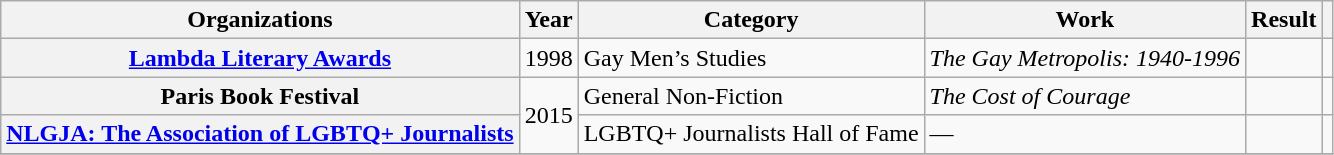<table class= "wikitable plainrowheaders sortable">
<tr>
<th scope="col">Organizations</th>
<th scope="col">Year</th>
<th scope="col">Category</th>
<th scope="col">Work</th>
<th scope="col">Result</th>
<th scope="col" class="unsortable"></th>
</tr>
<tr>
<th scope="row"><a href='#'>Lambda Literary Awards</a></th>
<td style="text-align: center;">1998</td>
<td>Gay Men’s Studies</td>
<td><em>The Gay Metropolis: 1940-1996</em></td>
<td></td>
<td style="text-align:center;"></td>
</tr>
<tr>
<th scope="row">Paris Book Festival</th>
<td style="text-align: center;" rowspan="2">2015</td>
<td>General Non-Fiction</td>
<td><em>The Cost of Courage</em></td>
<td></td>
<td style="text-align:center;"></td>
</tr>
<tr>
<th scope="row"><a href='#'>NLGJA: The Association of LGBTQ+ Journalists</a></th>
<td>LGBTQ+ Journalists Hall of Fame</td>
<td>—</td>
<td></td>
<td style="text-align:center;"></td>
</tr>
<tr>
</tr>
</table>
